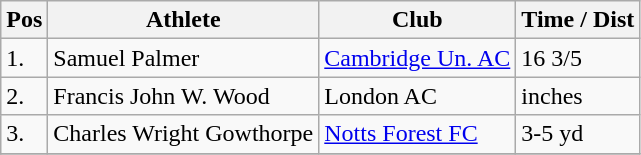<table class="wikitable">
<tr>
<th>Pos</th>
<th>Athlete</th>
<th>Club</th>
<th>Time / Dist</th>
</tr>
<tr>
<td>1.</td>
<td>Samuel Palmer</td>
<td><a href='#'>Cambridge Un. AC</a></td>
<td>16 3/5</td>
</tr>
<tr>
<td>2.</td>
<td>Francis John W. Wood</td>
<td>London AC</td>
<td>inches</td>
</tr>
<tr>
<td>3.</td>
<td>Charles Wright Gowthorpe</td>
<td><a href='#'>Notts Forest FC</a></td>
<td>3-5 yd</td>
</tr>
<tr>
</tr>
</table>
